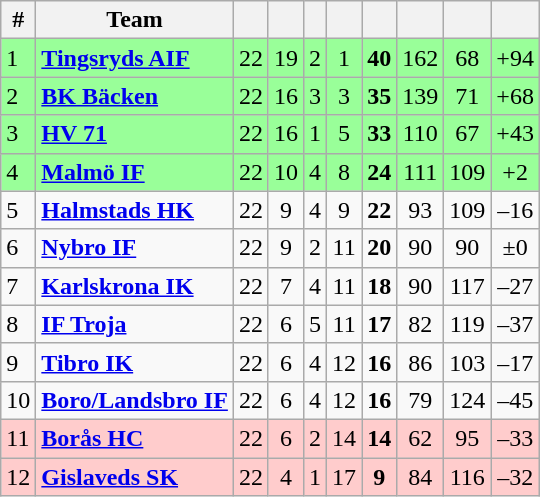<table class="wikitable sortable">
<tr>
<th>#</th>
<th>Team</th>
<th></th>
<th></th>
<th></th>
<th></th>
<th></th>
<th></th>
<th></th>
<th></th>
</tr>
<tr style="background: #99FF99;">
<td>1</td>
<td><strong><a href='#'>Tingsryds AIF</a></strong></td>
<td style="text-align: center;">22</td>
<td style="text-align: center;">19</td>
<td style="text-align: center;">2</td>
<td style="text-align: center;">1</td>
<td style="text-align: center;"><strong>40</strong></td>
<td style="text-align: center;">162</td>
<td style="text-align: center;">68</td>
<td style="text-align: center;">+94</td>
</tr>
<tr style="background: #99FF99;">
<td>2</td>
<td><strong><a href='#'>BK Bäcken</a></strong></td>
<td style="text-align: center;">22</td>
<td style="text-align: center;">16</td>
<td style="text-align: center;">3</td>
<td style="text-align: center;">3</td>
<td style="text-align: center;"><strong>35</strong></td>
<td style="text-align: center;">139</td>
<td style="text-align: center;">71</td>
<td style="text-align: center;">+68</td>
</tr>
<tr style="background: #99FF99;">
<td>3</td>
<td><strong><a href='#'>HV 71</a></strong></td>
<td style="text-align: center;">22</td>
<td style="text-align: center;">16</td>
<td style="text-align: center;">1</td>
<td style="text-align: center;">5</td>
<td style="text-align: center;"><strong>33</strong></td>
<td style="text-align: center;">110</td>
<td style="text-align: center;">67</td>
<td style="text-align: center;">+43</td>
</tr>
<tr style="background: #99FF99;">
<td>4</td>
<td><strong><a href='#'>Malmö IF</a></strong></td>
<td style="text-align: center;">22</td>
<td style="text-align: center;">10</td>
<td style="text-align: center;">4</td>
<td style="text-align: center;">8</td>
<td style="text-align: center;"><strong>24</strong></td>
<td style="text-align: center;">111</td>
<td style="text-align: center;">109</td>
<td style="text-align: center;">+2</td>
</tr>
<tr>
<td>5</td>
<td><strong><a href='#'>Halmstads HK</a></strong></td>
<td style="text-align: center;">22</td>
<td style="text-align: center;">9</td>
<td style="text-align: center;">4</td>
<td style="text-align: center;">9</td>
<td style="text-align: center;"><strong>22</strong></td>
<td style="text-align: center;">93</td>
<td style="text-align: center;">109</td>
<td style="text-align: center;">–16</td>
</tr>
<tr>
<td>6</td>
<td><strong><a href='#'>Nybro IF</a></strong></td>
<td style="text-align: center;">22</td>
<td style="text-align: center;">9</td>
<td style="text-align: center;">2</td>
<td style="text-align: center;">11</td>
<td style="text-align: center;"><strong>20</strong></td>
<td style="text-align: center;">90</td>
<td style="text-align: center;">90</td>
<td style="text-align: center;">±0</td>
</tr>
<tr>
<td>7</td>
<td><strong><a href='#'>Karlskrona IK</a></strong></td>
<td style="text-align: center;">22</td>
<td style="text-align: center;">7</td>
<td style="text-align: center;">4</td>
<td style="text-align: center;">11</td>
<td style="text-align: center;"><strong>18</strong></td>
<td style="text-align: center;">90</td>
<td style="text-align: center;">117</td>
<td style="text-align: center;">–27</td>
</tr>
<tr>
<td>8</td>
<td><strong><a href='#'>IF Troja</a></strong></td>
<td style="text-align: center;">22</td>
<td style="text-align: center;">6</td>
<td style="text-align: center;">5</td>
<td style="text-align: center;">11</td>
<td style="text-align: center;"><strong>17</strong></td>
<td style="text-align: center;">82</td>
<td style="text-align: center;">119</td>
<td style="text-align: center;">–37</td>
</tr>
<tr>
<td>9</td>
<td><strong><a href='#'>Tibro IK</a></strong></td>
<td style="text-align: center;">22</td>
<td style="text-align: center;">6</td>
<td style="text-align: center;">4</td>
<td style="text-align: center;">12</td>
<td style="text-align: center;"><strong>16</strong></td>
<td style="text-align: center;">86</td>
<td style="text-align: center;">103</td>
<td style="text-align: center;">–17</td>
</tr>
<tr>
<td>10</td>
<td><strong><a href='#'>Boro/Landsbro IF</a></strong></td>
<td style="text-align: center;">22</td>
<td style="text-align: center;">6</td>
<td style="text-align: center;">4</td>
<td style="text-align: center;">12</td>
<td style="text-align: center;"><strong>16</strong></td>
<td style="text-align: center;">79</td>
<td style="text-align: center;">124</td>
<td style="text-align: center;">–45</td>
</tr>
<tr style="background: #FFCCCC;">
<td>11</td>
<td><strong><a href='#'>Borås HC</a></strong></td>
<td style="text-align: center;">22</td>
<td style="text-align: center;">6</td>
<td style="text-align: center;">2</td>
<td style="text-align: center;">14</td>
<td style="text-align: center;"><strong>14</strong></td>
<td style="text-align: center;">62</td>
<td style="text-align: center;">95</td>
<td style="text-align: center;">–33</td>
</tr>
<tr style="background: #FFCCCC;">
<td>12</td>
<td><strong><a href='#'>Gislaveds SK</a></strong></td>
<td style="text-align: center;">22</td>
<td style="text-align: center;">4</td>
<td style="text-align: center;">1</td>
<td style="text-align: center;">17</td>
<td style="text-align: center;"><strong>9</strong></td>
<td style="text-align: center;">84</td>
<td style="text-align: center;">116</td>
<td style="text-align: center;">–32</td>
</tr>
</table>
